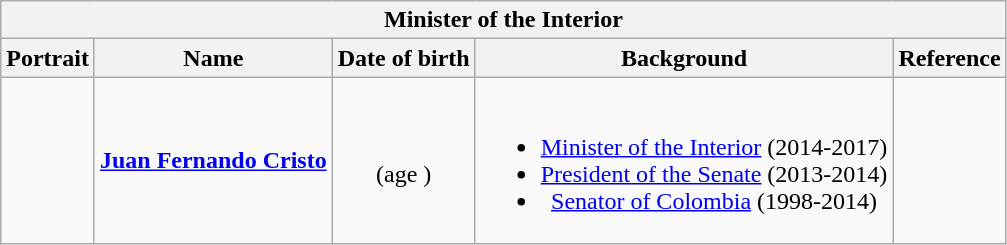<table class="wikitable collapsible" style="text-align:center;">
<tr>
<th colspan="5">Minister of the Interior</th>
</tr>
<tr>
<th>Portrait</th>
<th>Name</th>
<th>Date of birth</th>
<th>Background</th>
<th>Reference</th>
</tr>
<tr>
<td></td>
<td><strong><a href='#'>Juan Fernando Cristo</a></strong></td>
<td><br>(age )</td>
<td><br><ul><li><a href='#'>Minister of the Interior</a> (2014-2017)</li><li><a href='#'>President of the Senate</a> (2013-2014)</li><li><a href='#'>Senator of Colombia</a> (1998-2014)</li></ul></td>
<td></td>
</tr>
</table>
